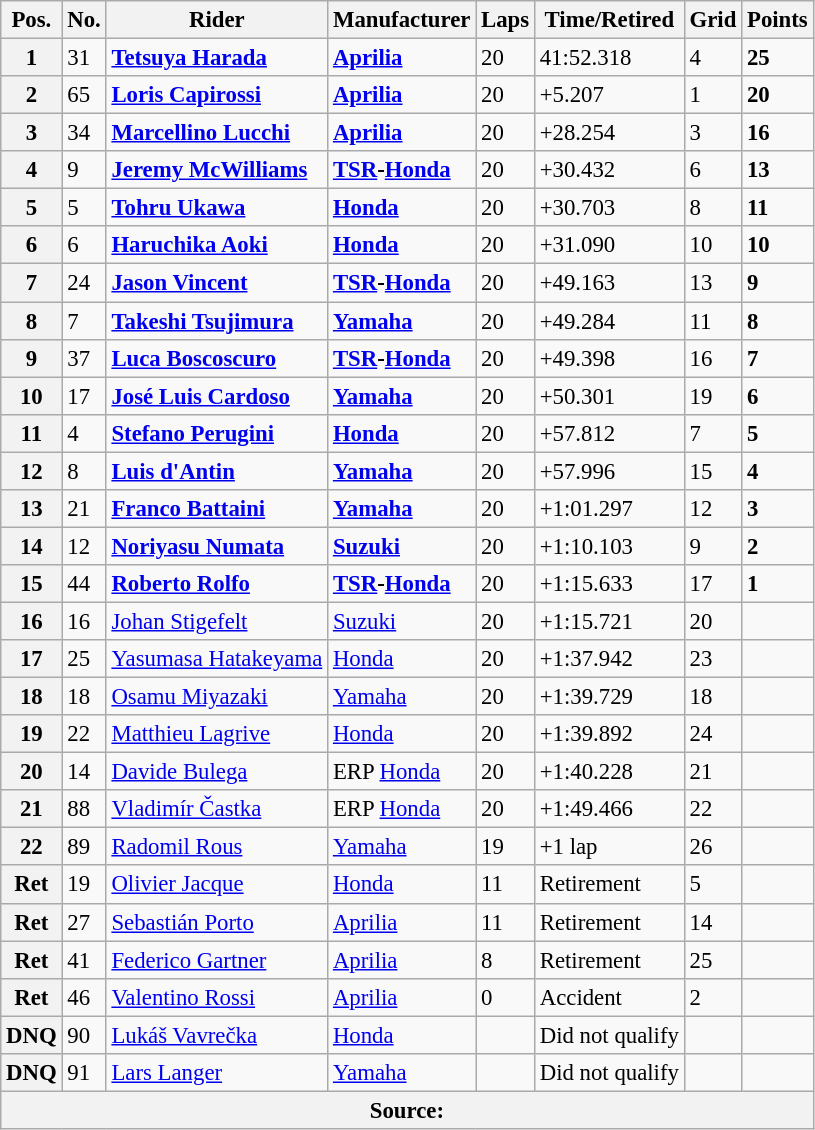<table class="wikitable" style="font-size: 95%;">
<tr>
<th>Pos.</th>
<th>No.</th>
<th>Rider</th>
<th>Manufacturer</th>
<th>Laps</th>
<th>Time/Retired</th>
<th>Grid</th>
<th>Points</th>
</tr>
<tr>
<th>1</th>
<td>31</td>
<td> <strong><a href='#'>Tetsuya Harada</a></strong></td>
<td><strong><a href='#'>Aprilia</a></strong></td>
<td>20</td>
<td>41:52.318</td>
<td>4</td>
<td><strong>25</strong></td>
</tr>
<tr>
<th>2</th>
<td>65</td>
<td> <strong><a href='#'>Loris Capirossi</a></strong></td>
<td><strong><a href='#'>Aprilia</a></strong></td>
<td>20</td>
<td>+5.207</td>
<td>1</td>
<td><strong>20</strong></td>
</tr>
<tr>
<th>3</th>
<td>34</td>
<td> <strong><a href='#'>Marcellino Lucchi</a></strong></td>
<td><strong><a href='#'>Aprilia</a></strong></td>
<td>20</td>
<td>+28.254</td>
<td>3</td>
<td><strong>16</strong></td>
</tr>
<tr>
<th>4</th>
<td>9</td>
<td> <strong><a href='#'>Jeremy McWilliams</a></strong></td>
<td><strong><a href='#'>TSR</a>-<a href='#'>Honda</a></strong></td>
<td>20</td>
<td>+30.432</td>
<td>6</td>
<td><strong>13</strong></td>
</tr>
<tr>
<th>5</th>
<td>5</td>
<td> <strong><a href='#'>Tohru Ukawa</a></strong></td>
<td><strong><a href='#'>Honda</a></strong></td>
<td>20</td>
<td>+30.703</td>
<td>8</td>
<td><strong>11</strong></td>
</tr>
<tr>
<th>6</th>
<td>6</td>
<td> <strong><a href='#'>Haruchika Aoki</a></strong></td>
<td><strong><a href='#'>Honda</a></strong></td>
<td>20</td>
<td>+31.090</td>
<td>10</td>
<td><strong>10</strong></td>
</tr>
<tr>
<th>7</th>
<td>24</td>
<td> <strong><a href='#'>Jason Vincent</a></strong></td>
<td><strong><a href='#'>TSR</a>-<a href='#'>Honda</a></strong></td>
<td>20</td>
<td>+49.163</td>
<td>13</td>
<td><strong>9</strong></td>
</tr>
<tr>
<th>8</th>
<td>7</td>
<td> <strong><a href='#'>Takeshi Tsujimura</a></strong></td>
<td><strong><a href='#'>Yamaha</a></strong></td>
<td>20</td>
<td>+49.284</td>
<td>11</td>
<td><strong>8</strong></td>
</tr>
<tr>
<th>9</th>
<td>37</td>
<td> <strong><a href='#'>Luca Boscoscuro</a></strong></td>
<td><strong><a href='#'>TSR</a>-<a href='#'>Honda</a></strong></td>
<td>20</td>
<td>+49.398</td>
<td>16</td>
<td><strong>7</strong></td>
</tr>
<tr>
<th>10</th>
<td>17</td>
<td> <strong><a href='#'>José Luis Cardoso</a></strong></td>
<td><strong><a href='#'>Yamaha</a></strong></td>
<td>20</td>
<td>+50.301</td>
<td>19</td>
<td><strong>6</strong></td>
</tr>
<tr>
<th>11</th>
<td>4</td>
<td> <strong><a href='#'>Stefano Perugini</a></strong></td>
<td><strong><a href='#'>Honda</a></strong></td>
<td>20</td>
<td>+57.812</td>
<td>7</td>
<td><strong>5</strong></td>
</tr>
<tr>
<th>12</th>
<td>8</td>
<td> <strong><a href='#'>Luis d'Antin</a></strong></td>
<td><strong><a href='#'>Yamaha</a></strong></td>
<td>20</td>
<td>+57.996</td>
<td>15</td>
<td><strong>4</strong></td>
</tr>
<tr>
<th>13</th>
<td>21</td>
<td> <strong><a href='#'>Franco Battaini</a></strong></td>
<td><strong><a href='#'>Yamaha</a></strong></td>
<td>20</td>
<td>+1:01.297</td>
<td>12</td>
<td><strong>3</strong></td>
</tr>
<tr>
<th>14</th>
<td>12</td>
<td> <strong><a href='#'>Noriyasu Numata</a></strong></td>
<td><strong><a href='#'>Suzuki</a></strong></td>
<td>20</td>
<td>+1:10.103</td>
<td>9</td>
<td><strong>2</strong></td>
</tr>
<tr>
<th>15</th>
<td>44</td>
<td> <strong><a href='#'>Roberto Rolfo</a></strong></td>
<td><strong><a href='#'>TSR</a>-<a href='#'>Honda</a></strong></td>
<td>20</td>
<td>+1:15.633</td>
<td>17</td>
<td><strong>1</strong></td>
</tr>
<tr>
<th>16</th>
<td>16</td>
<td> <a href='#'>Johan Stigefelt</a></td>
<td><a href='#'>Suzuki</a></td>
<td>20</td>
<td>+1:15.721</td>
<td>20</td>
<td></td>
</tr>
<tr>
<th>17</th>
<td>25</td>
<td> <a href='#'>Yasumasa Hatakeyama</a></td>
<td><a href='#'>Honda</a></td>
<td>20</td>
<td>+1:37.942</td>
<td>23</td>
<td></td>
</tr>
<tr>
<th>18</th>
<td>18</td>
<td> <a href='#'>Osamu Miyazaki</a></td>
<td><a href='#'>Yamaha</a></td>
<td>20</td>
<td>+1:39.729</td>
<td>18</td>
<td></td>
</tr>
<tr>
<th>19</th>
<td>22</td>
<td> <a href='#'>Matthieu Lagrive</a></td>
<td><a href='#'>Honda</a></td>
<td>20</td>
<td>+1:39.892</td>
<td>24</td>
<td></td>
</tr>
<tr>
<th>20</th>
<td>14</td>
<td> <a href='#'>Davide Bulega</a></td>
<td>ERP <a href='#'>Honda</a></td>
<td>20</td>
<td>+1:40.228</td>
<td>21</td>
<td></td>
</tr>
<tr>
<th>21</th>
<td>88</td>
<td> <a href='#'>Vladimír Častka</a></td>
<td>ERP <a href='#'>Honda</a></td>
<td>20</td>
<td>+1:49.466</td>
<td>22</td>
<td></td>
</tr>
<tr>
<th>22</th>
<td>89</td>
<td> <a href='#'>Radomil Rous</a></td>
<td><a href='#'>Yamaha</a></td>
<td>19</td>
<td>+1 lap</td>
<td>26</td>
<td></td>
</tr>
<tr>
<th>Ret</th>
<td>19</td>
<td> <a href='#'>Olivier Jacque</a></td>
<td><a href='#'>Honda</a></td>
<td>11</td>
<td>Retirement</td>
<td>5</td>
<td></td>
</tr>
<tr>
<th>Ret</th>
<td>27</td>
<td> <a href='#'>Sebastián Porto</a></td>
<td><a href='#'>Aprilia</a></td>
<td>11</td>
<td>Retirement</td>
<td>14</td>
<td></td>
</tr>
<tr>
<th>Ret</th>
<td>41</td>
<td> <a href='#'>Federico Gartner</a></td>
<td><a href='#'>Aprilia</a></td>
<td>8</td>
<td>Retirement</td>
<td>25</td>
<td></td>
</tr>
<tr>
<th>Ret</th>
<td>46</td>
<td> <a href='#'>Valentino Rossi</a></td>
<td><a href='#'>Aprilia</a></td>
<td>0</td>
<td>Accident</td>
<td>2</td>
<td></td>
</tr>
<tr>
<th>DNQ</th>
<td>90</td>
<td> <a href='#'>Lukáš Vavrečka</a></td>
<td><a href='#'>Honda</a></td>
<td></td>
<td>Did not qualify</td>
<td></td>
<td></td>
</tr>
<tr>
<th>DNQ</th>
<td>91</td>
<td> <a href='#'>Lars Langer</a></td>
<td><a href='#'>Yamaha</a></td>
<td></td>
<td>Did not qualify</td>
<td></td>
<td></td>
</tr>
<tr>
<th colspan=8>Source: </th>
</tr>
</table>
